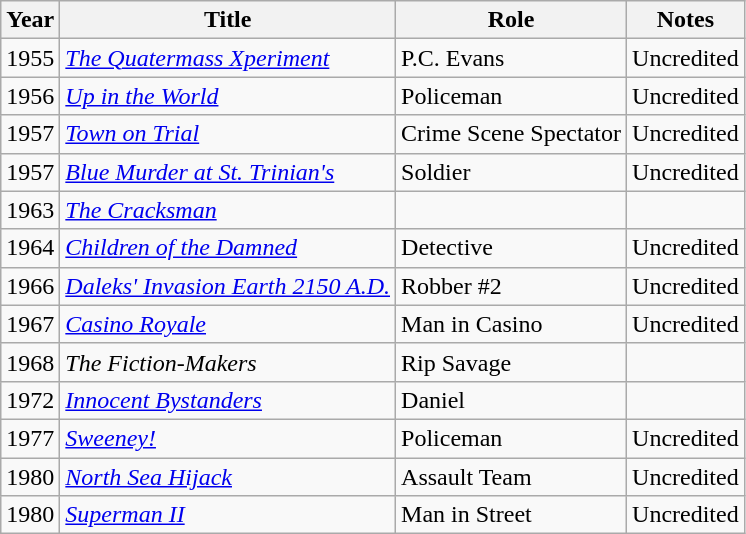<table class="wikitable">
<tr>
<th>Year</th>
<th>Title</th>
<th>Role</th>
<th>Notes</th>
</tr>
<tr>
<td>1955</td>
<td><em><a href='#'>The Quatermass Xperiment</a></em></td>
<td>P.C. Evans</td>
<td>Uncredited</td>
</tr>
<tr>
<td>1956</td>
<td><em><a href='#'>Up in the World</a></em></td>
<td>Policeman</td>
<td>Uncredited</td>
</tr>
<tr>
<td>1957</td>
<td><em><a href='#'>Town on Trial</a></em></td>
<td>Crime Scene Spectator</td>
<td>Uncredited</td>
</tr>
<tr>
<td>1957</td>
<td><em><a href='#'>Blue Murder at St. Trinian's</a></em></td>
<td>Soldier</td>
<td>Uncredited</td>
</tr>
<tr>
<td>1963</td>
<td><em><a href='#'>The Cracksman</a></em></td>
<td></td>
<td></td>
</tr>
<tr>
<td>1964</td>
<td><em><a href='#'>Children of the Damned</a></em></td>
<td>Detective</td>
<td>Uncredited</td>
</tr>
<tr>
<td>1966</td>
<td><em><a href='#'>Daleks' Invasion Earth 2150 A.D.</a></em></td>
<td>Robber #2</td>
<td>Uncredited</td>
</tr>
<tr>
<td>1967</td>
<td><em><a href='#'>Casino Royale</a></em></td>
<td>Man in Casino</td>
<td>Uncredited</td>
</tr>
<tr>
<td>1968</td>
<td><em>The Fiction-Makers</em></td>
<td>Rip Savage</td>
<td></td>
</tr>
<tr>
<td>1972</td>
<td><em><a href='#'>Innocent Bystanders</a></em></td>
<td>Daniel</td>
<td></td>
</tr>
<tr>
<td>1977</td>
<td><em><a href='#'>Sweeney!</a></em></td>
<td>Policeman</td>
<td>Uncredited</td>
</tr>
<tr>
<td>1980</td>
<td><em><a href='#'>North Sea Hijack</a></em></td>
<td>Assault Team</td>
<td>Uncredited</td>
</tr>
<tr>
<td>1980</td>
<td><em><a href='#'>Superman II</a></em></td>
<td>Man in Street</td>
<td>Uncredited</td>
</tr>
</table>
